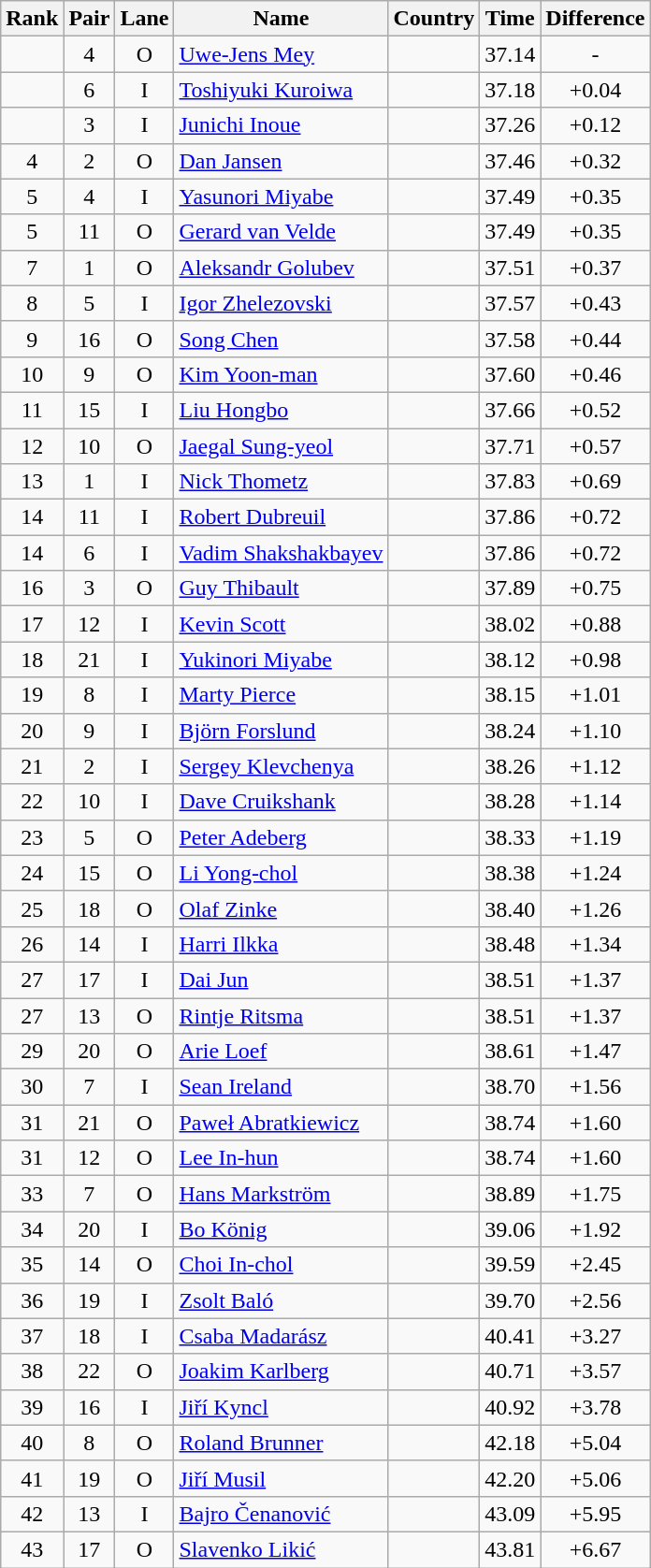<table class="wikitable sortable" style="text-align:center">
<tr>
<th>Rank</th>
<th>Pair</th>
<th>Lane</th>
<th>Name</th>
<th>Country</th>
<th>Time</th>
<th>Difference</th>
</tr>
<tr>
<td></td>
<td>4</td>
<td>O</td>
<td align=left><a href='#'>Uwe-Jens Mey</a></td>
<td align=left></td>
<td>37.14</td>
<td>-</td>
</tr>
<tr>
<td></td>
<td>6</td>
<td>I</td>
<td align=left><a href='#'>Toshiyuki Kuroiwa</a></td>
<td align=left></td>
<td>37.18</td>
<td>+0.04</td>
</tr>
<tr>
<td></td>
<td>3</td>
<td>I</td>
<td align=left><a href='#'>Junichi Inoue</a></td>
<td align=left></td>
<td>37.26</td>
<td>+0.12</td>
</tr>
<tr>
<td>4</td>
<td>2</td>
<td>O</td>
<td align=left><a href='#'>Dan Jansen</a></td>
<td align=left></td>
<td>37.46</td>
<td>+0.32</td>
</tr>
<tr>
<td>5</td>
<td>4</td>
<td>I</td>
<td align=left><a href='#'>Yasunori Miyabe</a></td>
<td align=left></td>
<td>37.49</td>
<td>+0.35</td>
</tr>
<tr>
<td>5</td>
<td>11</td>
<td>O</td>
<td align=left><a href='#'>Gerard van Velde</a></td>
<td align=left></td>
<td>37.49</td>
<td>+0.35</td>
</tr>
<tr>
<td>7</td>
<td>1</td>
<td>O</td>
<td align=left><a href='#'>Aleksandr Golubev</a></td>
<td align=left></td>
<td>37.51</td>
<td>+0.37</td>
</tr>
<tr>
<td>8</td>
<td>5</td>
<td>I</td>
<td align=left><a href='#'>Igor Zhelezovski</a></td>
<td align=left></td>
<td>37.57</td>
<td>+0.43</td>
</tr>
<tr>
<td>9</td>
<td>16</td>
<td>O</td>
<td align=left><a href='#'>Song Chen</a></td>
<td align=left></td>
<td>37.58</td>
<td>+0.44</td>
</tr>
<tr>
<td>10</td>
<td>9</td>
<td>O</td>
<td align=left><a href='#'>Kim Yoon-man</a></td>
<td align=left></td>
<td>37.60</td>
<td>+0.46</td>
</tr>
<tr>
<td>11</td>
<td>15</td>
<td>I</td>
<td align=left><a href='#'>Liu Hongbo</a></td>
<td align=left></td>
<td>37.66</td>
<td>+0.52</td>
</tr>
<tr>
<td>12</td>
<td>10</td>
<td>O</td>
<td align=left><a href='#'>Jaegal Sung-yeol</a></td>
<td align=left></td>
<td>37.71</td>
<td>+0.57</td>
</tr>
<tr>
<td>13</td>
<td>1</td>
<td>I</td>
<td align=left><a href='#'>Nick Thometz</a></td>
<td align=left></td>
<td>37.83</td>
<td>+0.69</td>
</tr>
<tr>
<td>14</td>
<td>11</td>
<td>I</td>
<td align=left><a href='#'>Robert Dubreuil</a></td>
<td align=left></td>
<td>37.86</td>
<td>+0.72</td>
</tr>
<tr>
<td>14</td>
<td>6</td>
<td>I</td>
<td align=left><a href='#'>Vadim Shakshakbayev</a></td>
<td align=left></td>
<td>37.86</td>
<td>+0.72</td>
</tr>
<tr>
<td>16</td>
<td>3</td>
<td>O</td>
<td align=left><a href='#'>Guy Thibault</a></td>
<td align=left></td>
<td>37.89</td>
<td>+0.75</td>
</tr>
<tr>
<td>17</td>
<td>12</td>
<td>I</td>
<td align=left><a href='#'>Kevin Scott</a></td>
<td align=left></td>
<td>38.02</td>
<td>+0.88</td>
</tr>
<tr>
<td>18</td>
<td>21</td>
<td>I</td>
<td align=left><a href='#'>Yukinori Miyabe</a></td>
<td align=left></td>
<td>38.12</td>
<td>+0.98</td>
</tr>
<tr>
<td>19</td>
<td>8</td>
<td>I</td>
<td align=left><a href='#'>Marty Pierce</a></td>
<td align=left></td>
<td>38.15</td>
<td>+1.01</td>
</tr>
<tr>
<td>20</td>
<td>9</td>
<td>I</td>
<td align=left><a href='#'>Björn Forslund</a></td>
<td align=left></td>
<td>38.24</td>
<td>+1.10</td>
</tr>
<tr>
<td>21</td>
<td>2</td>
<td>I</td>
<td align=left><a href='#'>Sergey Klevchenya</a></td>
<td align=left></td>
<td>38.26</td>
<td>+1.12</td>
</tr>
<tr>
<td>22</td>
<td>10</td>
<td>I</td>
<td align=left><a href='#'>Dave Cruikshank</a></td>
<td align=left></td>
<td>38.28</td>
<td>+1.14</td>
</tr>
<tr>
<td>23</td>
<td>5</td>
<td>O</td>
<td align=left><a href='#'>Peter Adeberg</a></td>
<td align=left></td>
<td>38.33</td>
<td>+1.19</td>
</tr>
<tr>
<td>24</td>
<td>15</td>
<td>O</td>
<td align=left><a href='#'>Li Yong-chol</a></td>
<td align=left></td>
<td>38.38</td>
<td>+1.24</td>
</tr>
<tr>
<td>25</td>
<td>18</td>
<td>O</td>
<td align=left><a href='#'>Olaf Zinke</a></td>
<td align=left></td>
<td>38.40</td>
<td>+1.26</td>
</tr>
<tr>
<td>26</td>
<td>14</td>
<td>I</td>
<td align=left><a href='#'>Harri Ilkka</a></td>
<td align=left></td>
<td>38.48</td>
<td>+1.34</td>
</tr>
<tr>
<td>27</td>
<td>17</td>
<td>I</td>
<td align=left><a href='#'>Dai Jun</a></td>
<td align=left></td>
<td>38.51</td>
<td>+1.37</td>
</tr>
<tr>
<td>27</td>
<td>13</td>
<td>O</td>
<td align=left><a href='#'>Rintje Ritsma</a></td>
<td align=left></td>
<td>38.51</td>
<td>+1.37</td>
</tr>
<tr>
<td>29</td>
<td>20</td>
<td>O</td>
<td align=left><a href='#'>Arie Loef</a></td>
<td align=left></td>
<td>38.61</td>
<td>+1.47</td>
</tr>
<tr>
<td>30</td>
<td>7</td>
<td>I</td>
<td align=left><a href='#'>Sean Ireland</a></td>
<td align=left></td>
<td>38.70</td>
<td>+1.56</td>
</tr>
<tr>
<td>31</td>
<td>21</td>
<td>O</td>
<td align=left><a href='#'>Paweł Abratkiewicz</a></td>
<td align=left></td>
<td>38.74</td>
<td>+1.60</td>
</tr>
<tr>
<td>31</td>
<td>12</td>
<td>O</td>
<td align=left><a href='#'>Lee In-hun</a></td>
<td align=left></td>
<td>38.74</td>
<td>+1.60</td>
</tr>
<tr>
<td>33</td>
<td>7</td>
<td>O</td>
<td align=left><a href='#'>Hans Markström</a></td>
<td align=left></td>
<td>38.89</td>
<td>+1.75</td>
</tr>
<tr>
<td>34</td>
<td>20</td>
<td>I</td>
<td align=left><a href='#'>Bo König</a></td>
<td align=left></td>
<td>39.06</td>
<td>+1.92</td>
</tr>
<tr>
<td>35</td>
<td>14</td>
<td>O</td>
<td align=left><a href='#'>Choi In-chol</a></td>
<td align=left></td>
<td>39.59</td>
<td>+2.45</td>
</tr>
<tr>
<td>36</td>
<td>19</td>
<td>I</td>
<td align=left><a href='#'>Zsolt Baló</a></td>
<td align=left></td>
<td>39.70</td>
<td>+2.56</td>
</tr>
<tr>
<td>37</td>
<td>18</td>
<td>I</td>
<td align=left><a href='#'>Csaba Madarász</a></td>
<td align=left></td>
<td>40.41</td>
<td>+3.27</td>
</tr>
<tr>
<td>38</td>
<td>22</td>
<td>O</td>
<td align=left><a href='#'>Joakim Karlberg</a></td>
<td align=left></td>
<td>40.71</td>
<td>+3.57</td>
</tr>
<tr>
<td>39</td>
<td>16</td>
<td>I</td>
<td align=left><a href='#'>Jiří Kyncl</a></td>
<td align=left></td>
<td>40.92</td>
<td>+3.78</td>
</tr>
<tr>
<td>40</td>
<td>8</td>
<td>O</td>
<td align=left><a href='#'>Roland Brunner</a></td>
<td align=left></td>
<td>42.18</td>
<td>+5.04</td>
</tr>
<tr>
<td>41</td>
<td>19</td>
<td>O</td>
<td align=left><a href='#'>Jiří Musil</a></td>
<td align=left></td>
<td>42.20</td>
<td>+5.06</td>
</tr>
<tr>
<td>42</td>
<td>13</td>
<td>I</td>
<td align=left><a href='#'>Bajro Čenanović</a></td>
<td align=left></td>
<td>43.09</td>
<td>+5.95</td>
</tr>
<tr>
<td>43</td>
<td>17</td>
<td>O</td>
<td align=left><a href='#'>Slavenko Likić</a></td>
<td align=left></td>
<td>43.81</td>
<td>+6.67</td>
</tr>
</table>
